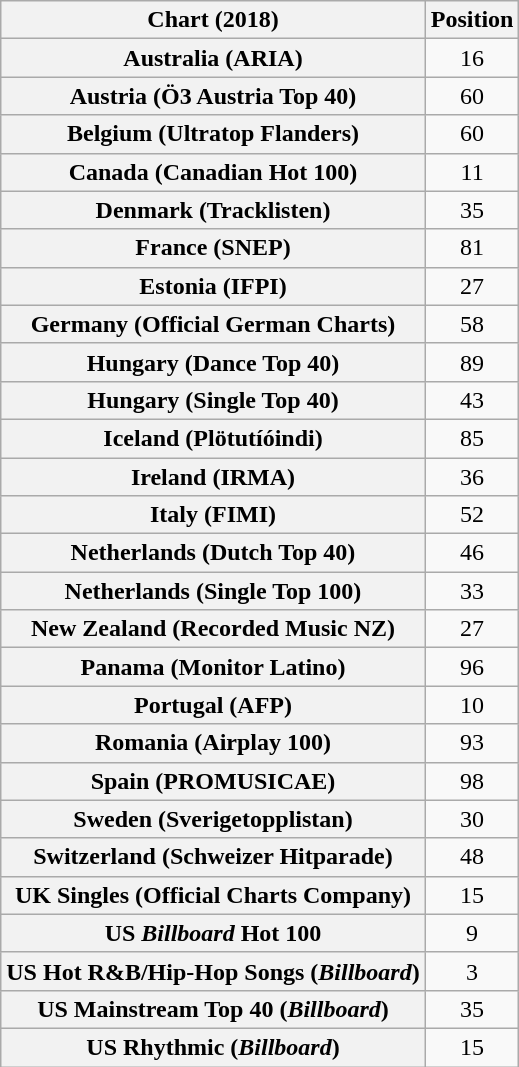<table class="wikitable sortable plainrowheaders" style="text-align:center">
<tr>
<th scope="col">Chart (2018)</th>
<th scope="col">Position</th>
</tr>
<tr>
<th scope="row">Australia (ARIA)</th>
<td>16</td>
</tr>
<tr>
<th scope="row">Austria (Ö3 Austria Top 40)</th>
<td>60</td>
</tr>
<tr>
<th scope="row">Belgium (Ultratop Flanders)</th>
<td>60</td>
</tr>
<tr>
<th scope="row">Canada (Canadian Hot 100)</th>
<td>11</td>
</tr>
<tr>
<th scope="row">Denmark (Tracklisten)</th>
<td>35</td>
</tr>
<tr>
<th scope="row">France (SNEP)</th>
<td>81</td>
</tr>
<tr>
<th scope="row">Estonia (IFPI)</th>
<td>27</td>
</tr>
<tr>
<th scope="row">Germany (Official German Charts)</th>
<td>58</td>
</tr>
<tr>
<th scope="row">Hungary (Dance Top 40)</th>
<td>89</td>
</tr>
<tr>
<th scope="row">Hungary (Single Top 40)</th>
<td>43</td>
</tr>
<tr>
<th scope="row">Iceland (Plötutíóindi)</th>
<td>85</td>
</tr>
<tr>
<th scope="row">Ireland (IRMA)</th>
<td>36</td>
</tr>
<tr>
<th scope="row">Italy (FIMI)</th>
<td>52</td>
</tr>
<tr>
<th scope="row">Netherlands (Dutch Top 40)</th>
<td>46</td>
</tr>
<tr>
<th scope="row">Netherlands (Single Top 100)</th>
<td>33</td>
</tr>
<tr>
<th scope="row">New Zealand (Recorded Music NZ)</th>
<td>27</td>
</tr>
<tr>
<th scope="row">Panama (Monitor Latino)</th>
<td>96</td>
</tr>
<tr>
<th scope="row">Portugal (AFP)</th>
<td>10</td>
</tr>
<tr>
<th scope="row">Romania (Airplay 100)</th>
<td>93</td>
</tr>
<tr>
<th scope="row">Spain (PROMUSICAE)</th>
<td>98</td>
</tr>
<tr>
<th scope="row">Sweden (Sverigetopplistan)</th>
<td>30</td>
</tr>
<tr>
<th scope="row">Switzerland (Schweizer Hitparade)</th>
<td>48</td>
</tr>
<tr>
<th scope="row">UK Singles (Official Charts Company)</th>
<td>15</td>
</tr>
<tr>
<th scope="row">US <em>Billboard</em> Hot 100</th>
<td>9</td>
</tr>
<tr>
<th scope="row">US Hot R&B/Hip-Hop Songs (<em>Billboard</em>)</th>
<td>3</td>
</tr>
<tr>
<th scope="row">US Mainstream Top 40 (<em>Billboard</em>)</th>
<td>35</td>
</tr>
<tr>
<th scope="row">US Rhythmic (<em>Billboard</em>)</th>
<td>15</td>
</tr>
</table>
